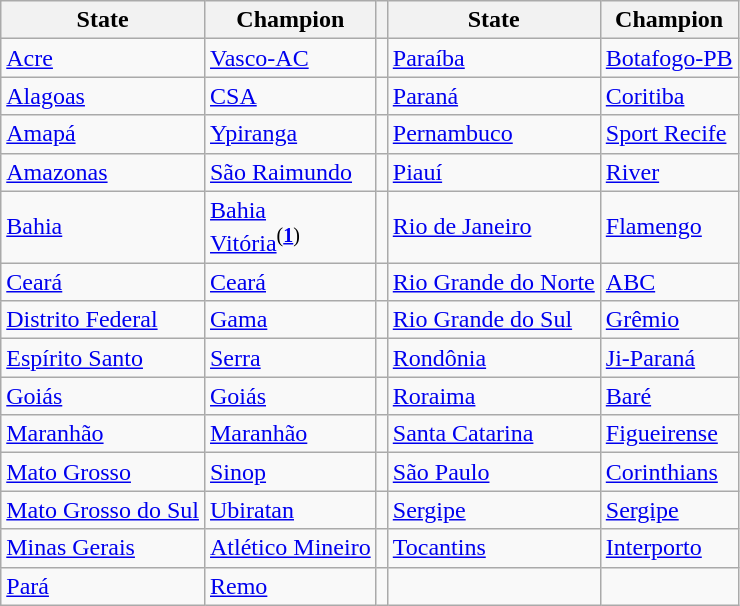<table class="wikitable">
<tr>
<th>State</th>
<th>Champion</th>
<th></th>
<th>State</th>
<th>Champion</th>
</tr>
<tr>
<td><a href='#'>Acre</a></td>
<td><a href='#'>Vasco-AC</a></td>
<td></td>
<td><a href='#'>Paraíba</a></td>
<td><a href='#'>Botafogo-PB</a></td>
</tr>
<tr>
<td><a href='#'>Alagoas</a></td>
<td><a href='#'>CSA</a></td>
<td></td>
<td><a href='#'>Paraná</a></td>
<td><a href='#'>Coritiba</a></td>
</tr>
<tr>
<td><a href='#'>Amapá</a></td>
<td><a href='#'>Ypiranga</a></td>
<td></td>
<td><a href='#'>Pernambuco</a></td>
<td><a href='#'>Sport Recife</a></td>
</tr>
<tr>
<td><a href='#'>Amazonas</a></td>
<td><a href='#'>São Raimundo</a></td>
<td></td>
<td><a href='#'>Piauí</a></td>
<td><a href='#'>River</a></td>
</tr>
<tr>
<td><a href='#'>Bahia</a></td>
<td><a href='#'>Bahia</a><br><a href='#'>Vitória</a><sup>(<strong><a href='#'>1</a></strong>)</sup></td>
<td></td>
<td><a href='#'>Rio de Janeiro</a></td>
<td><a href='#'>Flamengo</a></td>
</tr>
<tr>
<td><a href='#'>Ceará</a></td>
<td><a href='#'>Ceará</a></td>
<td></td>
<td><a href='#'>Rio Grande do Norte</a></td>
<td><a href='#'>ABC</a></td>
</tr>
<tr>
<td><a href='#'>Distrito Federal</a></td>
<td><a href='#'>Gama</a></td>
<td></td>
<td><a href='#'>Rio Grande do Sul</a></td>
<td><a href='#'>Grêmio</a></td>
</tr>
<tr>
<td><a href='#'>Espírito Santo</a></td>
<td><a href='#'>Serra</a></td>
<td></td>
<td><a href='#'>Rondônia</a></td>
<td><a href='#'>Ji-Paraná</a></td>
</tr>
<tr>
<td><a href='#'>Goiás</a></td>
<td><a href='#'>Goiás</a></td>
<td></td>
<td><a href='#'>Roraima</a></td>
<td><a href='#'>Baré</a></td>
</tr>
<tr>
<td><a href='#'>Maranhão</a></td>
<td><a href='#'>Maranhão</a></td>
<td></td>
<td><a href='#'>Santa Catarina</a></td>
<td><a href='#'>Figueirense</a></td>
</tr>
<tr>
<td><a href='#'>Mato Grosso</a></td>
<td><a href='#'>Sinop</a></td>
<td></td>
<td><a href='#'>São Paulo</a></td>
<td><a href='#'>Corinthians</a></td>
</tr>
<tr>
<td><a href='#'>Mato Grosso do Sul</a></td>
<td><a href='#'>Ubiratan</a></td>
<td></td>
<td><a href='#'>Sergipe</a></td>
<td><a href='#'>Sergipe</a></td>
</tr>
<tr>
<td><a href='#'>Minas Gerais</a></td>
<td><a href='#'>Atlético Mineiro</a></td>
<td></td>
<td><a href='#'>Tocantins</a></td>
<td><a href='#'>Interporto</a></td>
</tr>
<tr>
<td><a href='#'>Pará</a></td>
<td><a href='#'>Remo</a></td>
<td></td>
<td></td>
<td></td>
</tr>
</table>
